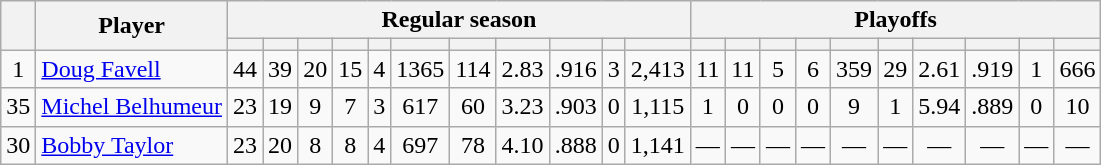<table class="wikitable plainrowheaders" style="text-align:center;">
<tr>
<th scope="col" rowspan="2"></th>
<th scope="col" rowspan="2">Player</th>
<th scope=colgroup colspan=11>Regular season</th>
<th scope=colgroup colspan=10>Playoffs</th>
</tr>
<tr>
<th scope="col"></th>
<th scope="col"></th>
<th scope="col"></th>
<th scope="col"></th>
<th scope="col"></th>
<th scope="col"></th>
<th scope="col"></th>
<th scope="col"></th>
<th scope="col"></th>
<th scope="col"></th>
<th scope="col"></th>
<th scope="col"></th>
<th scope="col"></th>
<th scope="col"></th>
<th scope="col"></th>
<th scope="col"></th>
<th scope="col"></th>
<th scope="col"></th>
<th scope="col"></th>
<th scope="col"></th>
<th scope="col"></th>
</tr>
<tr>
<td scope="row">1</td>
<td align="left"><a href='#'>Doug Favell</a></td>
<td>44</td>
<td>39</td>
<td>20</td>
<td>15</td>
<td>4</td>
<td>1365</td>
<td>114</td>
<td>2.83</td>
<td>.916</td>
<td>3</td>
<td>2,413</td>
<td>11</td>
<td>11</td>
<td>5</td>
<td>6</td>
<td>359</td>
<td>29</td>
<td>2.61</td>
<td>.919</td>
<td>1</td>
<td>666</td>
</tr>
<tr>
<td scope="row">35</td>
<td align="left"><a href='#'>Michel Belhumeur</a></td>
<td>23</td>
<td>19</td>
<td>9</td>
<td>7</td>
<td>3</td>
<td>617</td>
<td>60</td>
<td>3.23</td>
<td>.903</td>
<td>0</td>
<td>1,115</td>
<td>1</td>
<td>0</td>
<td>0</td>
<td>0</td>
<td>9</td>
<td>1</td>
<td>5.94</td>
<td>.889</td>
<td>0</td>
<td>10</td>
</tr>
<tr>
<td scope="row">30</td>
<td align="left"><a href='#'>Bobby Taylor</a></td>
<td>23</td>
<td>20</td>
<td>8</td>
<td>8</td>
<td>4</td>
<td>697</td>
<td>78</td>
<td>4.10</td>
<td>.888</td>
<td>0</td>
<td>1,141</td>
<td>—</td>
<td>—</td>
<td>—</td>
<td>—</td>
<td>—</td>
<td>—</td>
<td>—</td>
<td>—</td>
<td>—</td>
<td>—</td>
</tr>
</table>
